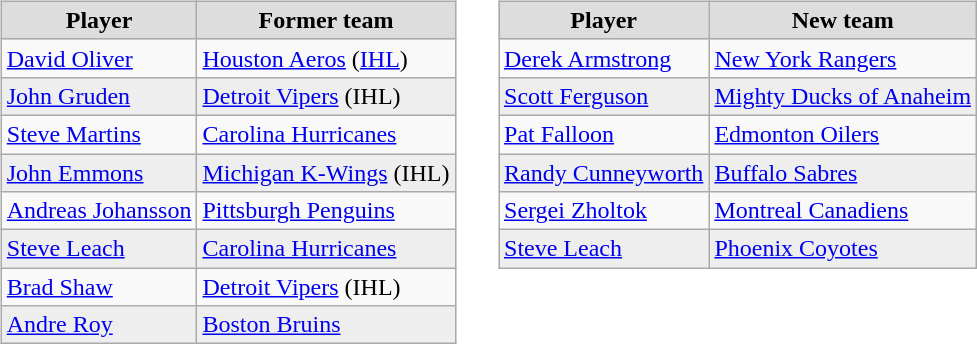<table cellspacing="10">
<tr>
<td valign="top"><br><table class="wikitable">
<tr style="text-align:center; background:#ddd;">
<td><strong>Player</strong></td>
<td><strong>Former team</strong></td>
</tr>
<tr>
<td><a href='#'>David Oliver</a></td>
<td><a href='#'>Houston Aeros</a> (<a href='#'>IHL</a>)</td>
</tr>
<tr style="background:#eee;">
<td><a href='#'>John Gruden</a></td>
<td><a href='#'>Detroit Vipers</a> (IHL)</td>
</tr>
<tr>
<td><a href='#'>Steve Martins</a></td>
<td><a href='#'>Carolina Hurricanes</a></td>
</tr>
<tr style="background:#eee;">
<td><a href='#'>John Emmons</a></td>
<td><a href='#'>Michigan K-Wings</a> (IHL)</td>
</tr>
<tr>
<td><a href='#'>Andreas Johansson</a></td>
<td><a href='#'>Pittsburgh Penguins</a></td>
</tr>
<tr style="background:#eee;">
<td><a href='#'>Steve Leach</a></td>
<td><a href='#'>Carolina Hurricanes</a></td>
</tr>
<tr>
<td><a href='#'>Brad Shaw</a></td>
<td><a href='#'>Detroit Vipers</a> (IHL)</td>
</tr>
<tr style="background:#eee;">
<td><a href='#'>Andre Roy</a></td>
<td><a href='#'>Boston Bruins</a></td>
</tr>
</table>
</td>
<td valign="top"><br><table class="wikitable">
<tr style="text-align:center; background:#ddd;">
<td><strong>Player</strong></td>
<td><strong>New team</strong></td>
</tr>
<tr>
<td><a href='#'>Derek Armstrong</a></td>
<td><a href='#'>New York Rangers</a></td>
</tr>
<tr style="background:#eee;">
<td><a href='#'>Scott Ferguson</a></td>
<td><a href='#'>Mighty Ducks of Anaheim</a></td>
</tr>
<tr>
<td><a href='#'>Pat Falloon</a></td>
<td><a href='#'>Edmonton Oilers</a></td>
</tr>
<tr style="background:#eee;">
<td><a href='#'>Randy Cunneyworth</a></td>
<td><a href='#'>Buffalo Sabres</a></td>
</tr>
<tr>
<td><a href='#'>Sergei Zholtok</a></td>
<td><a href='#'>Montreal Canadiens</a></td>
</tr>
<tr style="background:#eee;">
<td><a href='#'>Steve Leach</a></td>
<td><a href='#'>Phoenix Coyotes</a></td>
</tr>
</table>
</td>
</tr>
</table>
